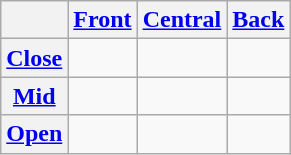<table class="wikitable" style="text-align:center;">
<tr>
<th></th>
<th><a href='#'>Front</a></th>
<th><a href='#'>Central</a></th>
<th><a href='#'>Back</a></th>
</tr>
<tr>
<th><a href='#'>Close</a></th>
<td></td>
<td></td>
<td></td>
</tr>
<tr>
<th><a href='#'>Mid</a></th>
<td></td>
<td></td>
<td></td>
</tr>
<tr>
<th><a href='#'>Open</a></th>
<td></td>
<td></td>
<td></td>
</tr>
</table>
